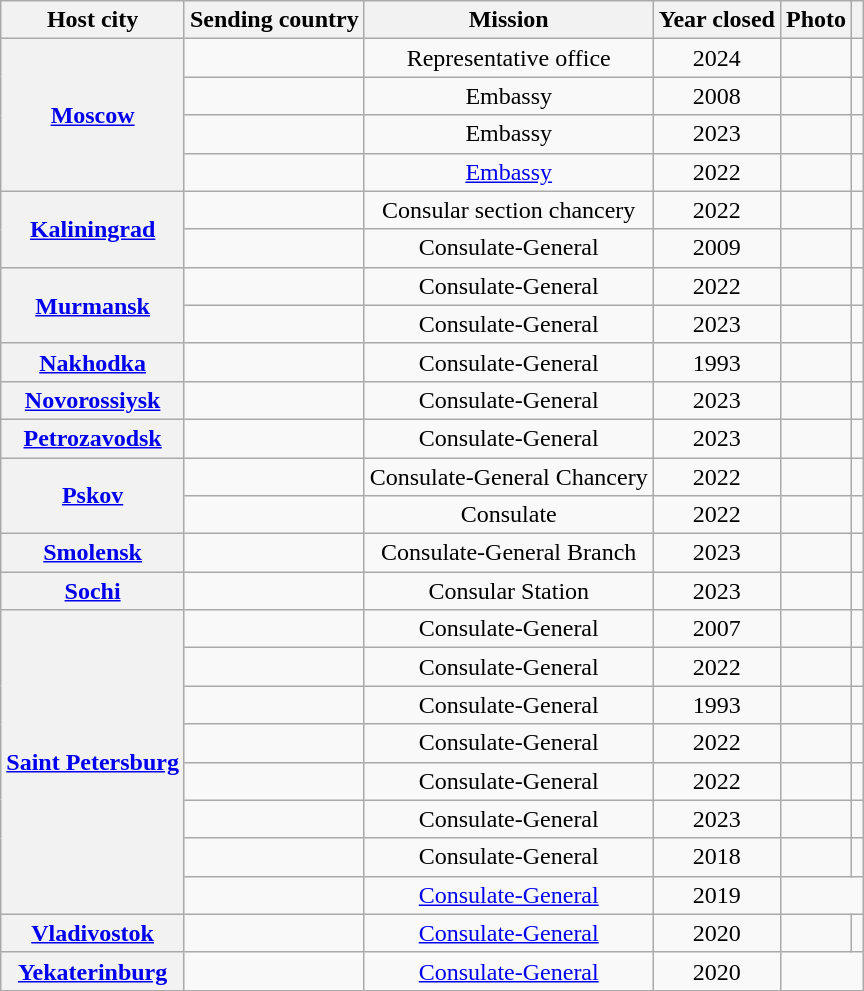<table class="wikitable plainrowheaders">
<tr>
<th scope="col">Host city</th>
<th scope="col">Sending country</th>
<th scope="col">Mission</th>
<th scope="col">Year closed</th>
<th scope="col">Photo</th>
<th scope="col"></th>
</tr>
<tr>
<th rowspan="4"><a href='#'>Moscow</a></th>
<td></td>
<td style="text-align:center;">Representative office</td>
<td style="text-align:center;">2024</td>
<td></td>
<td style="text-align:center;"></td>
</tr>
<tr>
<td></td>
<td style="text-align:center;">Embassy</td>
<td style="text-align:center;">2008</td>
<td></td>
<td style="text-align:center;"></td>
</tr>
<tr>
<td></td>
<td style="text-align:center;">Embassy</td>
<td style="text-align:center;">2023</td>
<td></td>
<td style="text-align:center;"></td>
</tr>
<tr>
<td></td>
<td style="text-align:center;"><a href='#'>Embassy</a></td>
<td style="text-align:center;">2022</td>
<td></td>
<td style="text-align:center;"></td>
</tr>
<tr>
<th rowspan="2"><a href='#'>Kaliningrad</a></th>
<td></td>
<td style="text-align:center;">Consular section chancery</td>
<td style="text-align:center;">2022</td>
<td></td>
<td style="text-align:center;"></td>
</tr>
<tr>
<td></td>
<td style="text-align:center;">Consulate-General</td>
<td style="text-align:center;">2009</td>
<td></td>
<td style="text-align:center;"></td>
</tr>
<tr>
<th rowspan="2"><a href='#'>Murmansk</a></th>
<td></td>
<td style="text-align:center;">Consulate-General</td>
<td style="text-align:center;">2022</td>
<td></td>
<td style="text-align:center;"></td>
</tr>
<tr>
<td></td>
<td style="text-align:center;">Consulate-General</td>
<td style="text-align:center;">2023</td>
<td></td>
<td style="text-align:center;"></td>
</tr>
<tr>
<th rowspan="1"><a href='#'>Nakhodka</a></th>
<td></td>
<td style="text-align:center;">Consulate-General</td>
<td style="text-align:center;">1993</td>
<td></td>
<td style="text-align:center;"></td>
</tr>
<tr>
<th rowspan="1"><a href='#'>Novorossiysk</a></th>
<td></td>
<td style="text-align:center;">Consulate-General</td>
<td style="text-align:center;">2023</td>
<td></td>
<td style="text-align:center;"></td>
</tr>
<tr>
<th rowspan="1"><a href='#'>Petrozavodsk</a></th>
<td></td>
<td style="text-align:center;">Consulate-General</td>
<td style="text-align:center;">2023</td>
<td></td>
<td style="text-align:center;"></td>
</tr>
<tr>
<th rowspan="2"><a href='#'>Pskov</a></th>
<td></td>
<td style="text-align:center;">Consulate-General Chancery</td>
<td style="text-align:center;">2022</td>
<td></td>
<td style="text-align:center;"></td>
</tr>
<tr>
<td></td>
<td style="text-align:center;">Consulate</td>
<td style="text-align:center;">2022</td>
<td></td>
<td style="text-align:center;"></td>
</tr>
<tr>
<th rowspan="1"><a href='#'>Smolensk</a></th>
<td></td>
<td style="text-align:center;">Consulate-General Branch</td>
<td style="text-align:center;">2023</td>
<td></td>
<td style="text-align:center;"></td>
</tr>
<tr>
<th rowspan="1"><a href='#'>Sochi</a></th>
<td></td>
<td style="text-align:center;">Consular Station</td>
<td style="text-align:center;">2023</td>
<td></td>
<td style="text-align:center;"></td>
</tr>
<tr>
<th rowspan="8"><a href='#'>Saint Petersburg</a></th>
<td></td>
<td style="text-align:center;">Consulate-General</td>
<td style="text-align:center;">2007</td>
<td></td>
<td style="text-align:center;"></td>
</tr>
<tr>
<td></td>
<td style="text-align:center;">Consulate-General</td>
<td style="text-align:center;">2022</td>
<td></td>
<td style="text-align:center;"></td>
</tr>
<tr>
<td></td>
<td style="text-align:center;">Consulate-General</td>
<td style="text-align:center;">1993</td>
<td></td>
<td style="text-align:center;"></td>
</tr>
<tr>
<td></td>
<td style="text-align:center;">Consulate-General</td>
<td style="text-align:center;">2022</td>
<td></td>
<td style="text-align:center;"></td>
</tr>
<tr>
<td></td>
<td style="text-align:center;">Consulate-General</td>
<td style="text-align:center;">2022</td>
<td></td>
<td style="text-align:center;"></td>
</tr>
<tr>
<td></td>
<td style="text-align:center;">Consulate-General</td>
<td style="text-align:center;">2023</td>
<td></td>
<td style="text-align:center;"></td>
</tr>
<tr>
<td></td>
<td style="text-align:center;">Consulate-General</td>
<td style="text-align:center;">2018</td>
<td></td>
<td style="text-align:center;"></td>
</tr>
<tr>
<td></td>
<td style="text-align:center;"><a href='#'>Consulate-General</a></td>
<td style="text-align:center;">2019 </td>
</tr>
<tr>
<th rowspan="1"><a href='#'>Vladivostok</a></th>
<td></td>
<td style="text-align:center;"><a href='#'>Consulate-General</a></td>
<td style="text-align:center;">2020 </td>
<td></td>
<td style="text-align:center;"></td>
</tr>
<tr>
<th rowspan="1"><a href='#'>Yekaterinburg</a></th>
<td></td>
<td style="text-align:center;"><a href='#'>Consulate-General</a></td>
<td style="text-align:center;">2020 </td>
</tr>
</table>
